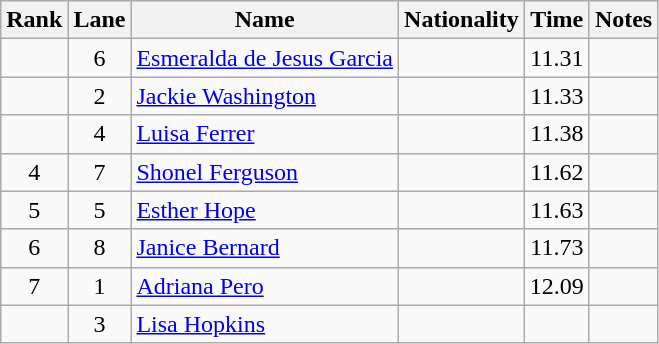<table class="wikitable sortable" style="text-align:center">
<tr>
<th>Rank</th>
<th>Lane</th>
<th>Name</th>
<th>Nationality</th>
<th>Time</th>
<th>Notes</th>
</tr>
<tr>
<td></td>
<td>6</td>
<td align=left><a href='#'>Esmeralda de Jesus Garcia</a></td>
<td align=left></td>
<td>11.31</td>
<td></td>
</tr>
<tr>
<td></td>
<td>2</td>
<td align=left><a href='#'>Jackie Washington</a></td>
<td align=left></td>
<td>11.33</td>
<td></td>
</tr>
<tr>
<td></td>
<td>4</td>
<td align=left><a href='#'>Luisa Ferrer</a></td>
<td align=left></td>
<td>11.38</td>
<td></td>
</tr>
<tr>
<td>4</td>
<td>7</td>
<td align=left><a href='#'>Shonel Ferguson</a></td>
<td align=left></td>
<td>11.62</td>
<td></td>
</tr>
<tr>
<td>5</td>
<td>5</td>
<td align=left><a href='#'>Esther Hope</a></td>
<td align=left></td>
<td>11.63</td>
<td></td>
</tr>
<tr>
<td>6</td>
<td>8</td>
<td align=left><a href='#'>Janice Bernard</a></td>
<td align=left></td>
<td>11.73</td>
<td></td>
</tr>
<tr>
<td>7</td>
<td>1</td>
<td align=left><a href='#'>Adriana Pero</a></td>
<td align=left></td>
<td>12.09</td>
<td></td>
</tr>
<tr>
<td></td>
<td>3</td>
<td align=left><a href='#'>Lisa Hopkins</a></td>
<td align=left></td>
<td></td>
<td></td>
</tr>
</table>
